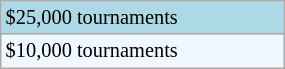<table class="wikitable"  style="font-size:85%; width:15%;">
<tr style="background:lightblue;">
<td>$25,000 tournaments</td>
</tr>
<tr style="background:#f0f8ff;">
<td>$10,000 tournaments</td>
</tr>
</table>
